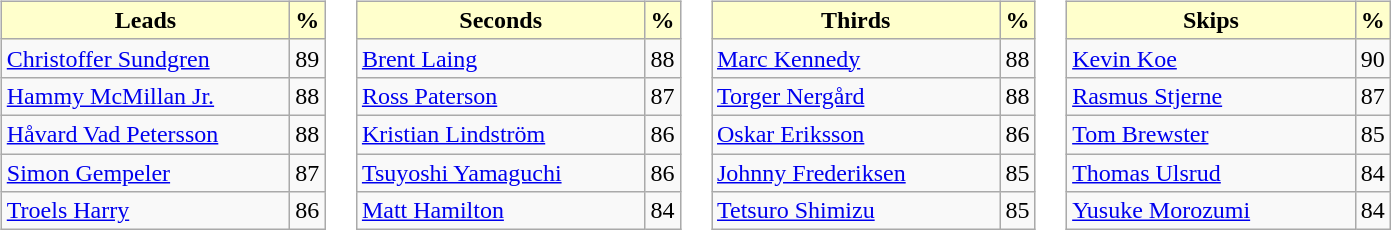<table>
<tr>
<td valign=top><br><table class="wikitable">
<tr>
<th style="background:#ffc; width:185px;">Leads</th>
<th style="background:#ffc;">%</th>
</tr>
<tr>
<td> <a href='#'>Christoffer Sundgren</a></td>
<td>89</td>
</tr>
<tr>
<td> <a href='#'>Hammy McMillan Jr.</a></td>
<td>88</td>
</tr>
<tr>
<td> <a href='#'>Håvard Vad Petersson</a></td>
<td>88</td>
</tr>
<tr>
<td> <a href='#'>Simon Gempeler</a></td>
<td>87</td>
</tr>
<tr>
<td> <a href='#'>Troels Harry</a></td>
<td>86</td>
</tr>
</table>
</td>
<td valign=top><br><table class="wikitable">
<tr>
<th style="background:#ffc; width:185px;">Seconds</th>
<th style="background:#ffc;">%</th>
</tr>
<tr>
<td> <a href='#'>Brent Laing</a></td>
<td>88</td>
</tr>
<tr>
<td> <a href='#'>Ross Paterson</a></td>
<td>87</td>
</tr>
<tr>
<td> <a href='#'>Kristian Lindström</a></td>
<td>86</td>
</tr>
<tr>
<td> <a href='#'>Tsuyoshi Yamaguchi</a></td>
<td>86</td>
</tr>
<tr>
<td> <a href='#'>Matt Hamilton</a></td>
<td>84</td>
</tr>
</table>
</td>
<td valign=top><br><table class="wikitable">
<tr>
<th style="background:#ffc; width:185px;">Thirds</th>
<th style="background:#ffc;">%</th>
</tr>
<tr>
<td> <a href='#'>Marc Kennedy</a></td>
<td>88</td>
</tr>
<tr>
<td> <a href='#'>Torger Nergård</a></td>
<td>88</td>
</tr>
<tr>
<td> <a href='#'>Oskar Eriksson</a></td>
<td>86</td>
</tr>
<tr>
<td> <a href='#'>Johnny Frederiksen</a></td>
<td>85</td>
</tr>
<tr>
<td> <a href='#'>Tetsuro Shimizu</a></td>
<td>85</td>
</tr>
</table>
</td>
<td valign=top><br><table class="wikitable">
<tr>
<th style="background:#ffc; width:185px;">Skips</th>
<th style="background:#ffc;">%</th>
</tr>
<tr>
<td> <a href='#'>Kevin Koe</a></td>
<td>90</td>
</tr>
<tr>
<td> <a href='#'>Rasmus Stjerne</a></td>
<td>87</td>
</tr>
<tr>
<td> <a href='#'>Tom Brewster</a></td>
<td>85</td>
</tr>
<tr>
<td> <a href='#'>Thomas Ulsrud</a></td>
<td>84</td>
</tr>
<tr>
<td> <a href='#'>Yusuke Morozumi</a></td>
<td>84</td>
</tr>
</table>
</td>
</tr>
</table>
